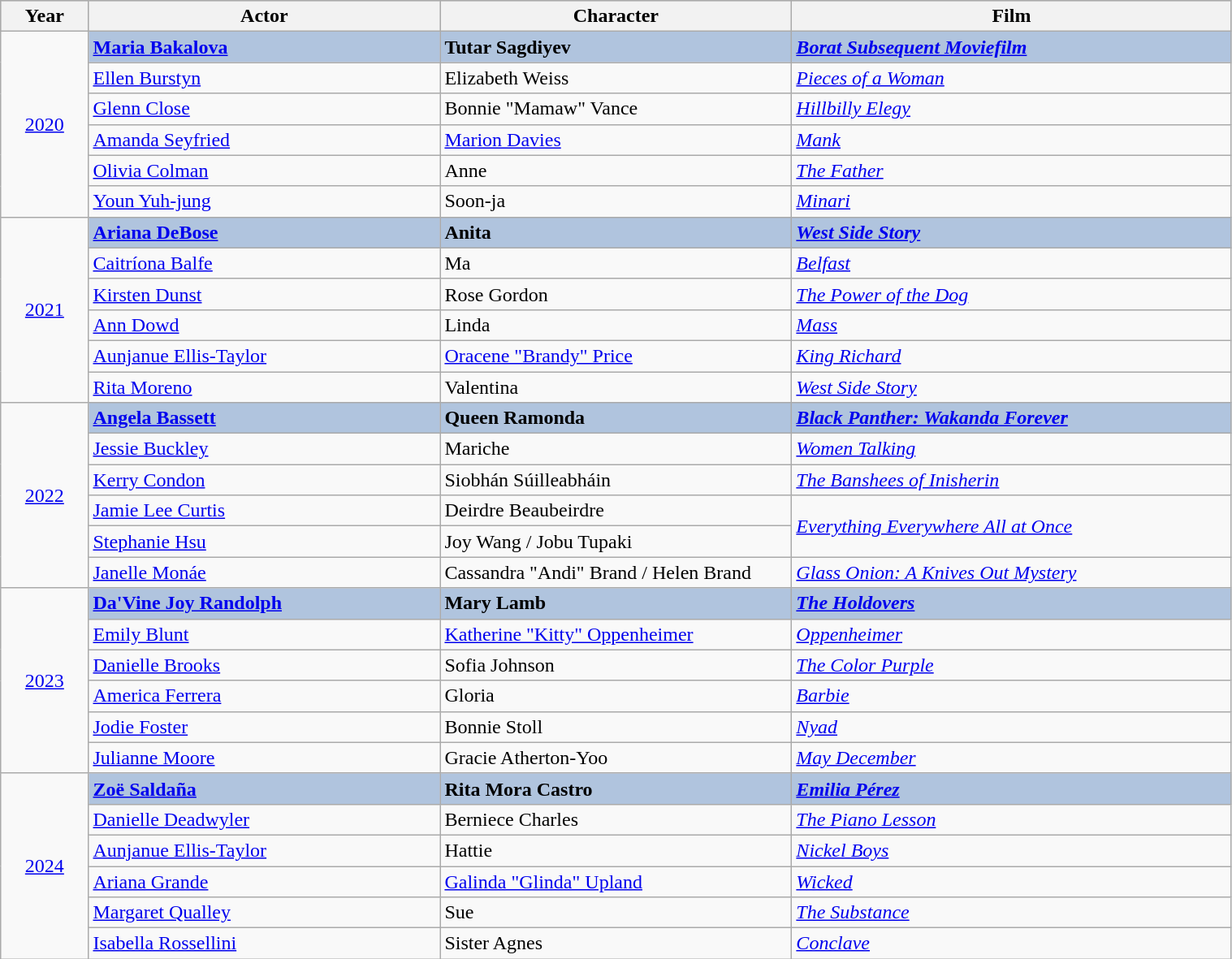<table class="wikitable" width="80%">
<tr style="background:#bebebe;">
<th style="width:5%;">Year</th>
<th style="width:20%;">Actor</th>
<th style="width:20%;">Character</th>
<th style="width:25%;">Film</th>
</tr>
<tr>
<td rowspan="6" style="text-align:center;"><a href='#'>2020</a><br></td>
<td style="background:#B0C4DE;"><strong><a href='#'>Maria Bakalova</a></strong></td>
<td style="background:#B0C4DE;"><strong>Tutar Sagdiyev</strong></td>
<td style="background:#B0C4DE;"><strong><em><a href='#'>Borat Subsequent Moviefilm</a></em></strong></td>
</tr>
<tr>
<td><a href='#'>Ellen Burstyn</a></td>
<td>Elizabeth Weiss</td>
<td><em><a href='#'>Pieces of a Woman</a></em></td>
</tr>
<tr>
<td><a href='#'>Glenn Close</a></td>
<td>Bonnie "Mamaw" Vance</td>
<td><em><a href='#'>Hillbilly Elegy</a></em></td>
</tr>
<tr>
<td><a href='#'>Amanda Seyfried</a></td>
<td><a href='#'>Marion Davies</a></td>
<td><em><a href='#'>Mank</a></em></td>
</tr>
<tr>
<td><a href='#'>Olivia Colman</a></td>
<td>Anne</td>
<td><em><a href='#'>The Father</a></em></td>
</tr>
<tr>
<td><a href='#'>Youn Yuh-jung</a></td>
<td>Soon-ja</td>
<td><em><a href='#'>Minari</a></em></td>
</tr>
<tr>
<td rowspan="6" style="text-align:center;"><a href='#'>2021</a><br></td>
<td style="background:#B0C4DE;"><strong><a href='#'>Ariana DeBose</a></strong></td>
<td style="background:#B0C4DE;"><strong>Anita</strong></td>
<td style="background:#B0C4DE;"><strong><em><a href='#'>West Side Story</a></em></strong></td>
</tr>
<tr>
<td><a href='#'>Caitríona Balfe</a></td>
<td>Ma</td>
<td><em><a href='#'>Belfast</a></em></td>
</tr>
<tr>
<td><a href='#'>Kirsten Dunst</a></td>
<td>Rose Gordon</td>
<td><em><a href='#'>The Power of the Dog</a></em></td>
</tr>
<tr>
<td><a href='#'>Ann Dowd</a></td>
<td>Linda</td>
<td><em><a href='#'>Mass</a></em></td>
</tr>
<tr>
<td><a href='#'>Aunjanue Ellis-Taylor</a></td>
<td><a href='#'>Oracene "Brandy" Price</a></td>
<td><em><a href='#'>King Richard</a></em></td>
</tr>
<tr>
<td><a href='#'>Rita Moreno</a></td>
<td>Valentina</td>
<td><em><a href='#'>West Side Story</a></em></td>
</tr>
<tr>
<td rowspan="6" style="text-align:center;"><a href='#'>2022</a><br></td>
<td style="background:#B0C4DE;"><strong><a href='#'>Angela Bassett</a></strong></td>
<td style="background:#B0C4DE;"><strong>Queen Ramonda</strong></td>
<td style="background:#B0C4DE;"><strong><em><a href='#'>Black Panther: Wakanda Forever</a></em></strong></td>
</tr>
<tr>
<td><a href='#'>Jessie Buckley</a></td>
<td>Mariche</td>
<td><em><a href='#'>Women Talking</a></em></td>
</tr>
<tr>
<td><a href='#'>Kerry Condon</a></td>
<td>Siobhán Súilleabháin</td>
<td><em><a href='#'>The Banshees of Inisherin</a></em></td>
</tr>
<tr>
<td><a href='#'>Jamie Lee Curtis</a></td>
<td>Deirdre Beaubeirdre</td>
<td rowspan="2"><em><a href='#'>Everything Everywhere All at Once</a></em></td>
</tr>
<tr>
<td><a href='#'>Stephanie Hsu</a></td>
<td>Joy Wang / Jobu Tupaki</td>
</tr>
<tr>
<td><a href='#'>Janelle Monáe</a></td>
<td>Cassandra "Andi" Brand / Helen Brand</td>
<td><em><a href='#'>Glass Onion: A Knives Out Mystery</a></em></td>
</tr>
<tr>
<td rowspan="6" style="text-align:center;"><a href='#'>2023</a><br></td>
<td style="background:#B0C4DE;"><strong><a href='#'>Da'Vine Joy Randolph</a></strong></td>
<td style="background:#B0C4DE;"><strong>Mary Lamb</strong></td>
<td style="background:#B0C4DE;"><strong><em><a href='#'>The Holdovers</a></em></strong></td>
</tr>
<tr>
<td><a href='#'>Emily Blunt</a></td>
<td><a href='#'>Katherine "Kitty" Oppenheimer</a></td>
<td><em><a href='#'>Oppenheimer</a></em></td>
</tr>
<tr>
<td><a href='#'>Danielle Brooks</a></td>
<td>Sofia Johnson</td>
<td><em><a href='#'>The Color Purple</a></em></td>
</tr>
<tr>
<td><a href='#'>America Ferrera</a></td>
<td>Gloria</td>
<td><em><a href='#'>Barbie</a></em></td>
</tr>
<tr>
<td><a href='#'>Jodie Foster</a></td>
<td>Bonnie Stoll</td>
<td><em><a href='#'>Nyad</a></em></td>
</tr>
<tr>
<td><a href='#'>Julianne Moore</a></td>
<td>Gracie Atherton-Yoo</td>
<td><em><a href='#'>May December</a></em></td>
</tr>
<tr>
<td rowspan="6" style="text-align:center;"><a href='#'>2024</a><br></td>
<td style="background:#B0C4DE;"><strong><a href='#'>Zoë Saldaña</a></strong></td>
<td style="background:#B0C4DE;"><strong>Rita Mora Castro</strong></td>
<td style="background:#B0C4DE;"><strong><em><a href='#'>Emilia Pérez</a></em></strong></td>
</tr>
<tr>
<td><a href='#'>Danielle Deadwyler</a></td>
<td>Berniece Charles</td>
<td><em><a href='#'>The Piano Lesson</a></em></td>
</tr>
<tr>
<td><a href='#'>Aunjanue Ellis-Taylor</a></td>
<td>Hattie</td>
<td><em><a href='#'>Nickel Boys</a></em></td>
</tr>
<tr>
<td><a href='#'>Ariana Grande</a></td>
<td><a href='#'>Galinda "Glinda" Upland</a></td>
<td><em><a href='#'>Wicked</a></em></td>
</tr>
<tr>
<td><a href='#'>Margaret Qualley</a></td>
<td>Sue</td>
<td><em><a href='#'>The Substance</a></em></td>
</tr>
<tr>
<td><a href='#'>Isabella Rossellini</a></td>
<td>Sister Agnes</td>
<td><em><a href='#'>Conclave</a></em></td>
</tr>
</table>
